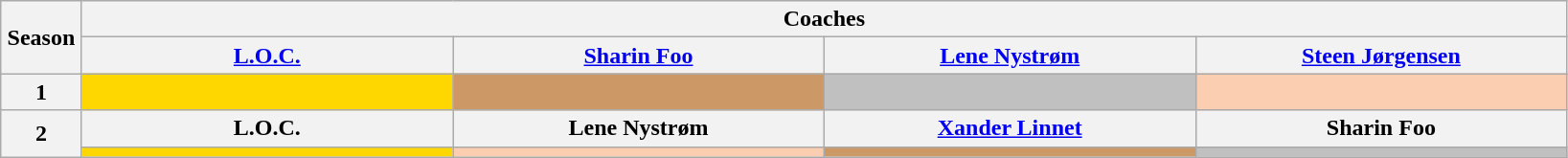<table class="wikitable nowrap">
<tr>
<th rowspan="2" style="width:05%">Season</th>
<th colspan="4" style="width:95%">Coaches</th>
</tr>
<tr>
<th style="width:23%" scope="col"><a href='#'>L.O.C.</a></th>
<th style="width:23%" scope="col"><a href='#'>Sharin Foo</a></th>
<th style="width:23%" scope="col"><a href='#'>Lene Nystrøm</a></th>
<th style="width:23%" scope="col"><a href='#'>Steen Jørgensen</a></th>
</tr>
<tr>
<th scope="row">1</th>
<td style="background: gold"></td>
<td style="background:#c96"></td>
<td style="background: silver"></td>
<td style="background:#FBCEB1"></td>
</tr>
<tr>
<th rowspan="2">2</th>
<th scope="col">L.O.C.</th>
<th scope="col">Lene Nystrøm</th>
<th scope="col"><a href='#'>Xander Linnet</a></th>
<th scope="col">Sharin Foo</th>
</tr>
<tr>
<td style="background: gold"></td>
<td style="background:#FBCEB1"></td>
<td style="background:#c96"></td>
<td style="background: silver"></td>
</tr>
</table>
